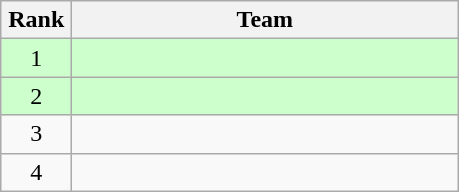<table class="wikitable" style="text-align: center;">
<tr>
<th width=40>Rank</th>
<th width=250>Team</th>
</tr>
<tr bgcolor=#ccffcc>
<td>1</td>
<td align=left></td>
</tr>
<tr bgcolor=#ccffcc>
<td>2</td>
<td align=left></td>
</tr>
<tr>
<td>3</td>
<td align=left></td>
</tr>
<tr>
<td>4</td>
<td align=left></td>
</tr>
</table>
